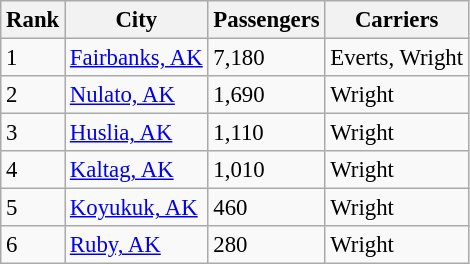<table class="wikitable" style="font-size: 95%;">
<tr>
<th>Rank</th>
<th>City</th>
<th>Passengers</th>
<th>Carriers</th>
</tr>
<tr>
<td>1</td>
<td><a href='#'>Fairbanks, AK</a></td>
<td>7,180</td>
<td>Everts, Wright</td>
</tr>
<tr>
<td>2</td>
<td><a href='#'>Nulato, AK</a></td>
<td>1,690</td>
<td>Wright</td>
</tr>
<tr>
<td>3</td>
<td><a href='#'>Huslia, AK</a></td>
<td>1,110</td>
<td>Wright</td>
</tr>
<tr>
<td>4</td>
<td><a href='#'>Kaltag, AK</a></td>
<td>1,010</td>
<td>Wright</td>
</tr>
<tr>
<td>5</td>
<td><a href='#'>Koyukuk, AK</a></td>
<td>460</td>
<td>Wright</td>
</tr>
<tr>
<td>6</td>
<td><a href='#'>Ruby, AK</a></td>
<td>280</td>
<td>Wright</td>
</tr>
</table>
